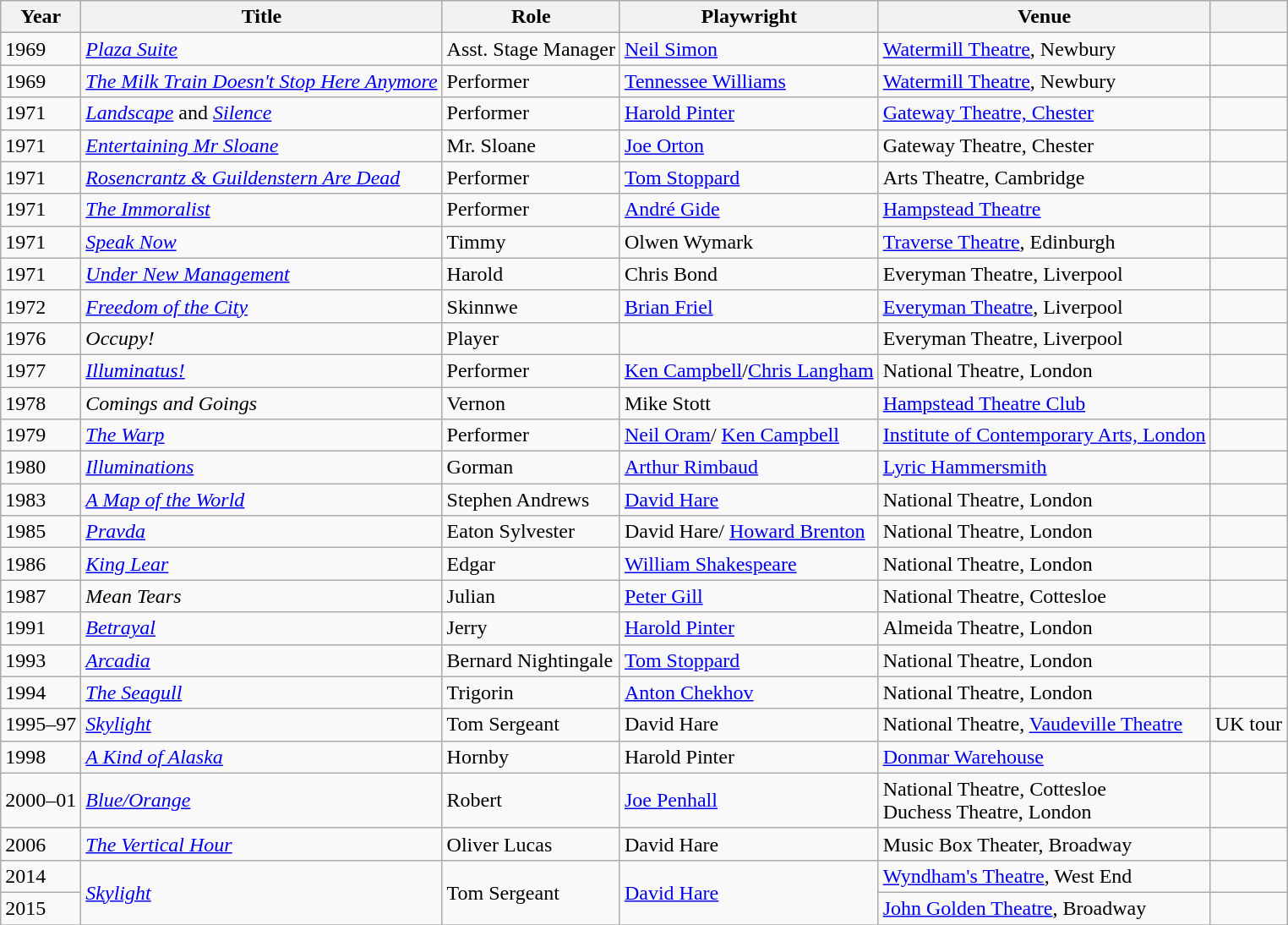<table class="wikitable plainrowheaders unsortable" style="margin-right: 0;">
<tr>
<th>Year</th>
<th>Title</th>
<th>Role</th>
<th>Playwright</th>
<th>Venue</th>
<th></th>
</tr>
<tr>
<td>1969</td>
<td><em><a href='#'>Plaza Suite</a></em></td>
<td>Asst. Stage Manager</td>
<td><a href='#'>Neil Simon</a></td>
<td><a href='#'>Watermill Theatre</a>, Newbury</td>
<td></td>
</tr>
<tr>
<td>1969</td>
<td><em><a href='#'>The Milk Train Doesn't Stop Here Anymore</a></em></td>
<td>Performer</td>
<td><a href='#'>Tennessee Williams</a></td>
<td><a href='#'>Watermill Theatre</a>, Newbury</td>
<td></td>
</tr>
<tr>
<td>1971</td>
<td><em><a href='#'>Landscape</a></em> and <em><a href='#'>Silence</a></em></td>
<td>Performer</td>
<td><a href='#'>Harold Pinter</a></td>
<td><a href='#'>Gateway Theatre, Chester</a></td>
<td></td>
</tr>
<tr>
<td>1971</td>
<td><em><a href='#'>Entertaining Mr Sloane</a></em></td>
<td>Mr. Sloane</td>
<td><a href='#'>Joe Orton</a></td>
<td>Gateway Theatre, Chester</td>
<td></td>
</tr>
<tr>
<td>1971</td>
<td><em><a href='#'>Rosencrantz & Guildenstern Are Dead</a></em></td>
<td>Performer</td>
<td><a href='#'>Tom Stoppard</a></td>
<td>Arts Theatre, Cambridge</td>
<td></td>
</tr>
<tr>
<td>1971</td>
<td><em><a href='#'>The Immoralist</a></em></td>
<td>Performer</td>
<td><a href='#'>André Gide</a></td>
<td><a href='#'>Hampstead Theatre</a></td>
<td></td>
</tr>
<tr>
<td>1971</td>
<td><em><a href='#'>Speak Now</a></em></td>
<td>Timmy</td>
<td>Olwen Wymark</td>
<td><a href='#'>Traverse Theatre</a>, Edinburgh</td>
<td></td>
</tr>
<tr>
<td>1971</td>
<td><em><a href='#'>Under New Management</a></em></td>
<td>Harold</td>
<td>Chris Bond</td>
<td>Everyman Theatre, Liverpool</td>
<td></td>
</tr>
<tr>
<td>1972</td>
<td><em><a href='#'>Freedom of the City</a></em></td>
<td>Skinnwe</td>
<td><a href='#'>Brian Friel</a></td>
<td><a href='#'>Everyman Theatre</a>, Liverpool</td>
<td></td>
</tr>
<tr>
<td>1976</td>
<td><em>Occupy!</em></td>
<td>Player</td>
<td></td>
<td>Everyman Theatre, Liverpool</td>
<td></td>
</tr>
<tr>
<td>1977</td>
<td><em><a href='#'>Illuminatus!</a></em></td>
<td>Performer</td>
<td><a href='#'>Ken Campbell</a>/<a href='#'>Chris Langham</a></td>
<td>National Theatre, London</td>
<td></td>
</tr>
<tr>
<td>1978</td>
<td><em>Comings and Goings</em></td>
<td>Vernon</td>
<td>Mike Stott</td>
<td><a href='#'>Hampstead Theatre Club</a></td>
<td></td>
</tr>
<tr>
<td>1979</td>
<td><em><a href='#'>The Warp</a></em></td>
<td>Performer</td>
<td><a href='#'>Neil Oram</a>/ <a href='#'>Ken Campbell</a></td>
<td><a href='#'>Institute of Contemporary Arts, London</a></td>
<td></td>
</tr>
<tr>
<td>1980</td>
<td><em><a href='#'>Illuminations</a></em></td>
<td>Gorman</td>
<td><a href='#'>Arthur Rimbaud</a></td>
<td><a href='#'>Lyric Hammersmith</a></td>
<td></td>
</tr>
<tr>
<td>1983</td>
<td><em><a href='#'>A Map of the World</a></em></td>
<td>Stephen Andrews</td>
<td><a href='#'>David Hare</a></td>
<td>National Theatre, London</td>
<td></td>
</tr>
<tr>
<td>1985</td>
<td><em><a href='#'>Pravda</a></em></td>
<td>Eaton Sylvester</td>
<td>David Hare/ <a href='#'>Howard Brenton</a></td>
<td>National Theatre, London</td>
<td></td>
</tr>
<tr>
<td>1986</td>
<td><em><a href='#'>King Lear</a></em></td>
<td>Edgar</td>
<td><a href='#'>William Shakespeare</a></td>
<td>National Theatre, London</td>
<td></td>
</tr>
<tr>
<td>1987</td>
<td><em>Mean Tears</em></td>
<td>Julian</td>
<td><a href='#'>Peter Gill</a></td>
<td>National Theatre, Cottesloe</td>
<td></td>
</tr>
<tr>
<td>1991</td>
<td><em><a href='#'>Betrayal</a></em></td>
<td>Jerry</td>
<td><a href='#'>Harold Pinter</a></td>
<td>Almeida Theatre, London</td>
<td></td>
</tr>
<tr>
<td>1993</td>
<td><em><a href='#'>Arcadia</a></em></td>
<td>Bernard Nightingale</td>
<td><a href='#'>Tom Stoppard</a></td>
<td>National Theatre, London</td>
<td></td>
</tr>
<tr>
<td>1994</td>
<td><em><a href='#'>The Seagull</a></em></td>
<td>Trigorin</td>
<td><a href='#'>Anton Chekhov</a></td>
<td>National Theatre, London</td>
<td></td>
</tr>
<tr>
<td>1995–97</td>
<td><em><a href='#'>Skylight</a></em></td>
<td>Tom Sergeant</td>
<td>David Hare</td>
<td>National Theatre, <a href='#'>Vaudeville Theatre</a></td>
<td>UK tour</td>
</tr>
<tr>
<td>1998</td>
<td><em><a href='#'>A Kind of Alaska</a></em></td>
<td>Hornby</td>
<td>Harold Pinter</td>
<td><a href='#'>Donmar Warehouse</a></td>
<td></td>
</tr>
<tr>
<td>2000–01</td>
<td><em><a href='#'>Blue/Orange</a></em></td>
<td>Robert</td>
<td><a href='#'>Joe Penhall</a></td>
<td>National Theatre, Cottesloe<br> Duchess Theatre, London</td>
<td></td>
</tr>
<tr>
<td>2006</td>
<td><em><a href='#'>The Vertical Hour</a></em></td>
<td>Oliver Lucas</td>
<td>David Hare</td>
<td>Music Box Theater, Broadway</td>
<td></td>
</tr>
<tr>
<td>2014</td>
<td rowspan=2><em><a href='#'>Skylight</a></em></td>
<td rowspan=2>Tom Sergeant</td>
<td rowspan=2><a href='#'>David Hare</a></td>
<td><a href='#'>Wyndham's Theatre</a>, West End</td>
<td></td>
</tr>
<tr>
<td>2015</td>
<td><a href='#'>John Golden Theatre</a>, Broadway</td>
<td></td>
</tr>
<tr>
</tr>
</table>
